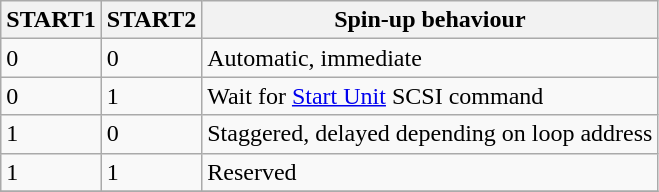<table class="wikitable">
<tr>
<th>START1</th>
<th>START2</th>
<th>Spin-up behaviour</th>
</tr>
<tr>
<td>0</td>
<td>0</td>
<td>Automatic, immediate</td>
</tr>
<tr>
<td>0</td>
<td>1</td>
<td>Wait for <a href='#'>Start Unit</a> SCSI command</td>
</tr>
<tr>
<td>1</td>
<td>0</td>
<td>Staggered, delayed depending on loop address</td>
</tr>
<tr>
<td>1</td>
<td>1</td>
<td>Reserved</td>
</tr>
<tr>
</tr>
</table>
